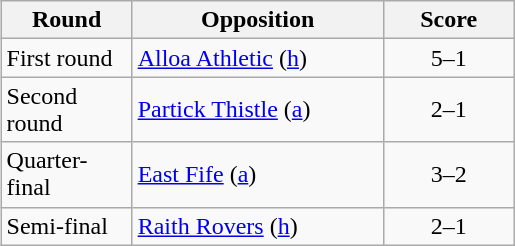<table class="wikitable" style="text-align:left;margin-left:1em;float:right">
<tr>
<th width=80>Round</th>
<th width=160>Opposition</th>
<th width=80>Score</th>
</tr>
<tr>
<td>First round</td>
<td><a href='#'>Alloa Athletic</a> (<a href='#'>h</a>)</td>
<td align=center>5–1</td>
</tr>
<tr>
<td>Second round</td>
<td><a href='#'>Partick Thistle</a> (<a href='#'>a</a>)</td>
<td align=center>2–1</td>
</tr>
<tr>
<td>Quarter-final</td>
<td><a href='#'>East Fife</a> (<a href='#'>a</a>)</td>
<td align=center>3–2</td>
</tr>
<tr>
<td>Semi-final</td>
<td><a href='#'>Raith Rovers</a> (<a href='#'>h</a>)</td>
<td align=center>2–1</td>
</tr>
</table>
